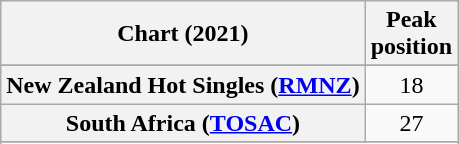<table class="wikitable sortable plainrowheaders" style="text-align:center">
<tr>
<th scope="col">Chart (2021)</th>
<th scope="col">Peak<br>position</th>
</tr>
<tr>
</tr>
<tr>
</tr>
<tr>
<th scope="row">New Zealand Hot Singles (<a href='#'>RMNZ</a>)</th>
<td>18</td>
</tr>
<tr>
<th scope="row">South Africa (<a href='#'>TOSAC</a>)</th>
<td>27</td>
</tr>
<tr>
</tr>
<tr>
</tr>
<tr>
</tr>
<tr>
</tr>
<tr>
</tr>
</table>
